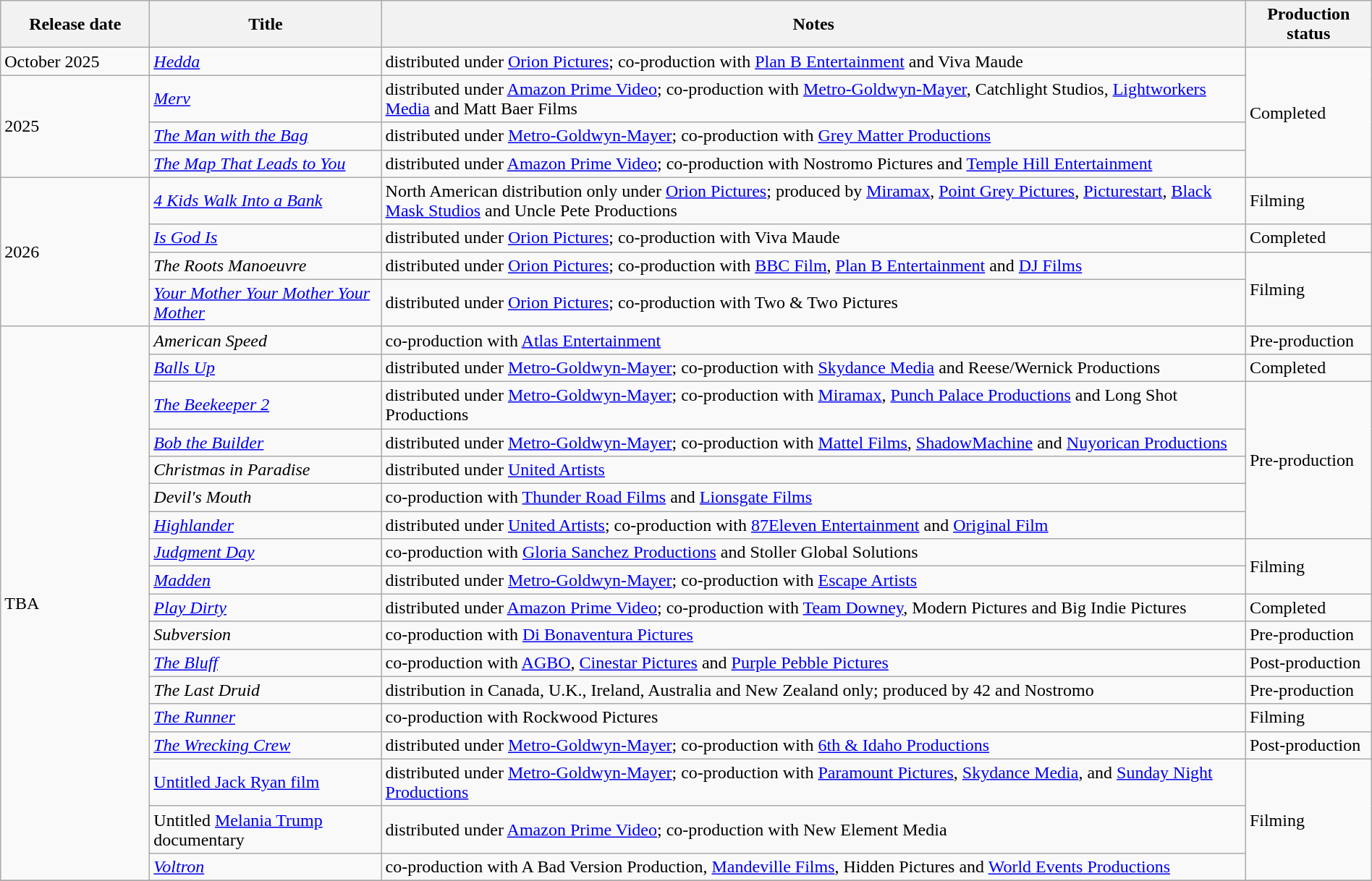<table class="wikitable sortable" style="width:100%;">
<tr>
<th scope="col" style="width:130px;">Release date</th>
<th>Title</th>
<th>Notes</th>
<th>Production status</th>
</tr>
<tr>
<td>October 2025</td>
<td><em><a href='#'>Hedda</a></em></td>
<td>distributed under <a href='#'>Orion Pictures</a>; co-production with <a href='#'>Plan B Entertainment</a> and Viva Maude</td>
<td rowspan="4">Completed</td>
</tr>
<tr>
<td rowspan="3">2025</td>
<td><em><a href='#'> Merv</a></em></td>
<td>distributed under <a href='#'>Amazon Prime Video</a>; co-production with <a href='#'>Metro-Goldwyn-Mayer</a>, Catchlight Studios, <a href='#'>Lightworkers Media</a> and Matt Baer Films</td>
</tr>
<tr>
<td><em><a href='#'>The Man with the Bag</a></em></td>
<td>distributed under <a href='#'>Metro-Goldwyn-Mayer</a>; co-production with <a href='#'>Grey Matter Productions</a></td>
</tr>
<tr>
<td><em><a href='#'>The Map That Leads to You</a></em></td>
<td>distributed under <a href='#'>Amazon Prime Video</a>; co-production with Nostromo Pictures and <a href='#'>Temple Hill Entertainment</a></td>
</tr>
<tr>
<td rowspan="4">2026</td>
<td><em><a href='#'>4 Kids Walk Into a Bank</a></em></td>
<td>North American distribution only under <a href='#'>Orion Pictures</a>; produced by <a href='#'>Miramax</a>, <a href='#'>Point Grey Pictures</a>, <a href='#'>Picturestart</a>, <a href='#'>Black Mask Studios</a> and Uncle Pete Productions</td>
<td>Filming</td>
</tr>
<tr>
<td><em><a href='#'>Is God Is</a></em></td>
<td>distributed under <a href='#'>Orion Pictures</a>; co-production with Viva Maude</td>
<td>Completed</td>
</tr>
<tr>
<td><em>The Roots Manoeuvre</em></td>
<td>distributed under <a href='#'>Orion Pictures</a>; co-production with <a href='#'>BBC Film</a>, <a href='#'>Plan B Entertainment</a> and <a href='#'>DJ Films</a></td>
<td rowspan="2">Filming</td>
</tr>
<tr>
<td><em><a href='#'>Your Mother Your Mother Your Mother</a></em></td>
<td>distributed under <a href='#'>Orion Pictures</a>; co-production with Two & Two Pictures</td>
</tr>
<tr>
<td rowspan="18">TBA</td>
<td><em>American Speed</em></td>
<td>co-production with <a href='#'>Atlas Entertainment</a></td>
<td>Pre-production</td>
</tr>
<tr>
<td><em><a href='#'>Balls Up</a></em></td>
<td>distributed under <a href='#'>Metro-Goldwyn-Mayer</a>; co-production with <a href='#'>Skydance Media</a> and Reese/Wernick Productions</td>
<td>Completed</td>
</tr>
<tr>
<td><em><a href='#'>The Beekeeper 2</a></em></td>
<td>distributed under <a href='#'>Metro-Goldwyn-Mayer</a>; co-production with <a href='#'>Miramax</a>, <a href='#'>Punch Palace Productions</a> and Long Shot Productions</td>
<td rowspan="5">Pre-production</td>
</tr>
<tr>
<td><em><a href='#'>Bob the Builder</a></em></td>
<td>distributed under <a href='#'>Metro-Goldwyn-Mayer</a>; co-production with <a href='#'>Mattel Films</a>, <a href='#'>ShadowMachine</a> and <a href='#'>Nuyorican Productions</a></td>
</tr>
<tr>
<td><em>Christmas in Paradise</em></td>
<td>distributed under <a href='#'>United Artists</a></td>
</tr>
<tr>
<td><em>Devil's Mouth</em></td>
<td>co-production with <a href='#'>Thunder Road Films</a> and <a href='#'>Lionsgate Films</a></td>
</tr>
<tr>
<td><em><a href='#'>Highlander</a></em></td>
<td>distributed under <a href='#'>United Artists</a>; co-production with <a href='#'>87Eleven Entertainment</a> and <a href='#'>Original Film</a></td>
</tr>
<tr>
<td><em><a href='#'>Judgment Day</a></em></td>
<td>co-production with <a href='#'>Gloria Sanchez Productions</a> and Stoller Global Solutions</td>
<td rowspan="2">Filming</td>
</tr>
<tr>
<td><em><a href='#'>Madden</a></em></td>
<td>distributed under <a href='#'>Metro-Goldwyn-Mayer</a>; co-production with <a href='#'>Escape Artists</a></td>
</tr>
<tr>
<td><em><a href='#'>Play Dirty</a></em></td>
<td>distributed under <a href='#'>Amazon Prime Video</a>; co-production with <a href='#'>Team Downey</a>, Modern Pictures and Big Indie Pictures</td>
<td>Completed</td>
</tr>
<tr>
<td><em>Subversion</em></td>
<td>co-production with <a href='#'>Di Bonaventura Pictures</a></td>
<td>Pre-production</td>
</tr>
<tr>
<td><em><a href='#'>The Bluff</a></em></td>
<td>co-production with <a href='#'>AGBO</a>, <a href='#'>Cinestar Pictures</a> and <a href='#'>Purple Pebble Pictures</a></td>
<td>Post-production</td>
</tr>
<tr>
<td><em>The Last Druid</em></td>
<td>distribution in Canada, U.K., Ireland, Australia and New Zealand only; produced by 42 and Nostromo</td>
<td>Pre-production</td>
</tr>
<tr>
<td><em><a href='#'>The Runner</a></em></td>
<td>co-production with Rockwood Pictures</td>
<td>Filming</td>
</tr>
<tr>
<td><em><a href='#'>The Wrecking Crew</a></em></td>
<td>distributed under <a href='#'>Metro-Goldwyn-Mayer</a>; co-production with <a href='#'>6th & Idaho Productions</a></td>
<td>Post-production</td>
</tr>
<tr>
<td><a href='#'>Untitled Jack Ryan film</a></td>
<td>distributed under <a href='#'>Metro-Goldwyn-Mayer</a>; co-production with <a href='#'>Paramount Pictures</a>, <a href='#'>Skydance Media</a>, and <a href='#'>Sunday Night Productions</a></td>
<td rowspan="3">Filming</td>
</tr>
<tr>
<td>Untitled <a href='#'>Melania Trump</a> documentary</td>
<td>distributed under <a href='#'>Amazon Prime Video</a>; co-production with New Element Media</td>
</tr>
<tr>
<td><em><a href='#'>Voltron</a></em></td>
<td>co-production with A Bad Version Production, <a href='#'>Mandeville Films</a>, Hidden Pictures and <a href='#'>World Events Productions</a></td>
</tr>
<tr>
</tr>
</table>
